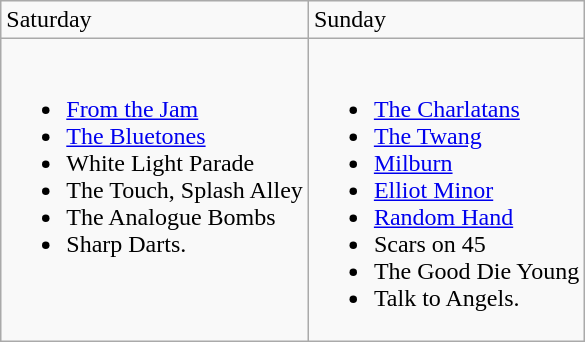<table class="wikitable">
<tr>
<td>Saturday</td>
<td>Sunday</td>
</tr>
<tr valign="top">
<td><br><ul><li><a href='#'>From the Jam</a></li><li><a href='#'>The Bluetones</a></li><li>White Light Parade</li><li>The Touch, Splash Alley</li><li>The Analogue Bombs</li><li>Sharp Darts.</li></ul></td>
<td><br><ul><li><a href='#'>The Charlatans</a></li><li><a href='#'>The Twang</a></li><li><a href='#'>Milburn</a></li><li><a href='#'>Elliot Minor</a></li><li><a href='#'>Random Hand</a></li><li>Scars on 45</li><li>The Good Die Young</li><li>Talk to Angels.</li></ul></td>
</tr>
</table>
